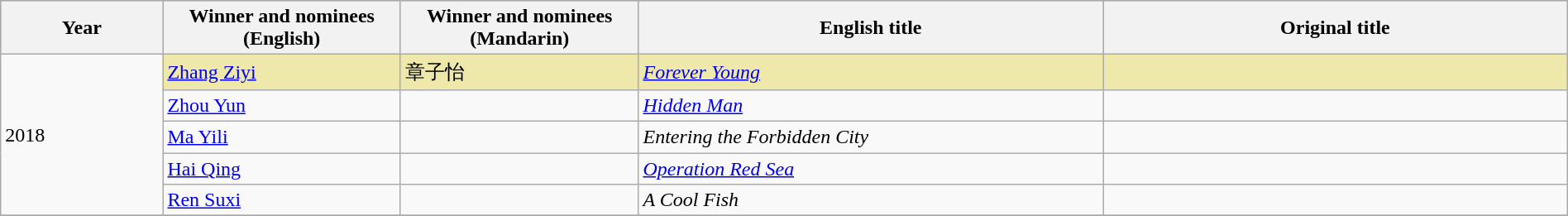<table class="wikitable" style="width:100%;">
<tr style="background:#bebebe">
<th width="100"><strong>Year</strong></th>
<th width="150"><strong>Winner and nominees<br>(English)</strong></th>
<th width="150"><strong>Winner and nominees<br>(Mandarin)</strong></th>
<th width="300"><strong>English title</strong></th>
<th width="300"><strong>Original title</strong></th>
</tr>
<tr>
<td rowspan="5">2018</td>
<td style="background:#EEE8AA;"><a href='#'>Zhang Ziyi</a></td>
<td style="background:#EEE8AA;">章子怡</td>
<td style="background:#EEE8AA;"><em><a href='#'>Forever Young</a></em></td>
<td style="background:#EEE8AA;"></td>
</tr>
<tr>
<td><a href='#'>Zhou Yun</a></td>
<td></td>
<td><em><a href='#'>Hidden Man</a></em></td>
<td></td>
</tr>
<tr>
<td><a href='#'>Ma Yili</a></td>
<td></td>
<td><em>Entering the Forbidden City</em></td>
<td></td>
</tr>
<tr>
<td><a href='#'>Hai Qing</a></td>
<td></td>
<td><em><a href='#'>Operation Red Sea</a></em></td>
<td></td>
</tr>
<tr>
<td><a href='#'>Ren Suxi</a></td>
<td></td>
<td><em>A Cool Fish</em></td>
<td></td>
</tr>
<tr>
</tr>
</table>
